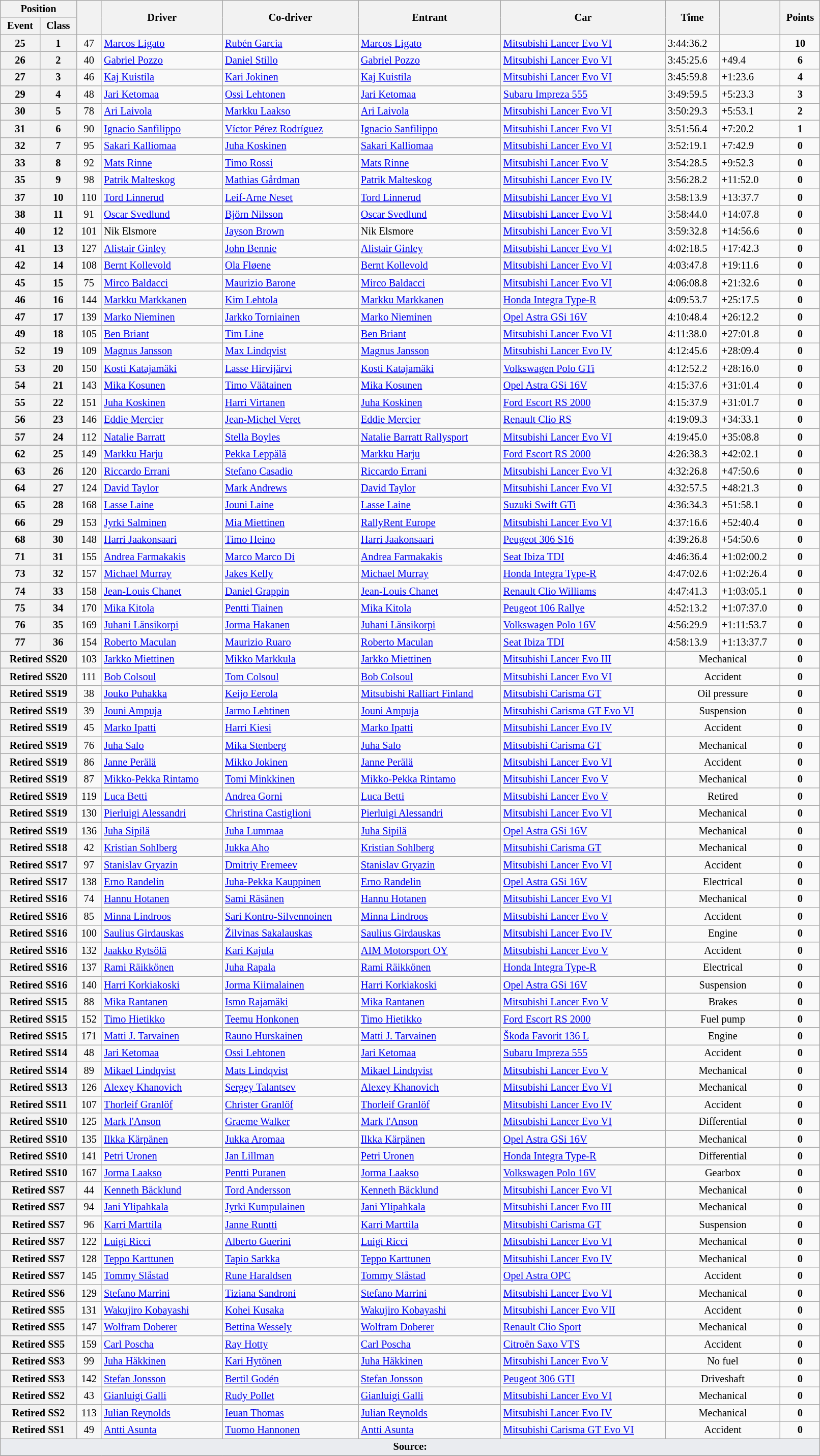<table class="wikitable" width=85% style="font-size: 85%;">
<tr>
<th colspan="2">Position</th>
<th rowspan="2"></th>
<th rowspan="2">Driver</th>
<th rowspan="2">Co-driver</th>
<th rowspan="2">Entrant</th>
<th rowspan="2">Car</th>
<th rowspan="2">Time</th>
<th rowspan="2"></th>
<th rowspan="2">Points</th>
</tr>
<tr>
<th>Event</th>
<th>Class</th>
</tr>
<tr>
<th>25</th>
<th>1</th>
<td align="center">47</td>
<td> <a href='#'>Marcos Ligato</a></td>
<td> <a href='#'>Rubén Garcia</a></td>
<td> <a href='#'>Marcos Ligato</a></td>
<td><a href='#'>Mitsubishi Lancer Evo VI</a></td>
<td>3:44:36.2</td>
<td></td>
<td align="center"><strong>10</strong></td>
</tr>
<tr>
<th>26</th>
<th>2</th>
<td align="center">40</td>
<td> <a href='#'>Gabriel Pozzo</a></td>
<td> <a href='#'>Daniel Stillo</a></td>
<td> <a href='#'>Gabriel Pozzo</a></td>
<td><a href='#'>Mitsubishi Lancer Evo VI</a></td>
<td>3:45:25.6</td>
<td>+49.4</td>
<td align="center"><strong>6</strong></td>
</tr>
<tr>
<th>27</th>
<th>3</th>
<td align="center">46</td>
<td> <a href='#'>Kaj Kuistila</a></td>
<td> <a href='#'>Kari Jokinen</a></td>
<td> <a href='#'>Kaj Kuistila</a></td>
<td><a href='#'>Mitsubishi Lancer Evo VI</a></td>
<td>3:45:59.8</td>
<td>+1:23.6</td>
<td align="center"><strong>4</strong></td>
</tr>
<tr>
<th>29</th>
<th>4</th>
<td align="center">48</td>
<td> <a href='#'>Jari Ketomaa</a></td>
<td> <a href='#'>Ossi Lehtonen</a></td>
<td> <a href='#'>Jari Ketomaa</a></td>
<td><a href='#'>Subaru Impreza 555</a></td>
<td>3:49:59.5</td>
<td>+5:23.3</td>
<td align="center"><strong>3</strong></td>
</tr>
<tr>
<th>30</th>
<th>5</th>
<td align="center">78</td>
<td> <a href='#'>Ari Laivola</a></td>
<td> <a href='#'>Markku Laakso</a></td>
<td> <a href='#'>Ari Laivola</a></td>
<td><a href='#'>Mitsubishi Lancer Evo VI</a></td>
<td>3:50:29.3</td>
<td>+5:53.1</td>
<td align="center"><strong>2</strong></td>
</tr>
<tr>
<th>31</th>
<th>6</th>
<td align="center">90</td>
<td> <a href='#'>Ignacio Sanfilippo</a></td>
<td> <a href='#'>Víctor Pérez Rodríguez</a></td>
<td> <a href='#'>Ignacio Sanfilippo</a></td>
<td><a href='#'>Mitsubishi Lancer Evo VI</a></td>
<td>3:51:56.4</td>
<td>+7:20.2</td>
<td align="center"><strong>1</strong></td>
</tr>
<tr>
<th>32</th>
<th>7</th>
<td align="center">95</td>
<td> <a href='#'>Sakari Kalliomaa</a></td>
<td> <a href='#'>Juha Koskinen</a></td>
<td> <a href='#'>Sakari Kalliomaa</a></td>
<td><a href='#'>Mitsubishi Lancer Evo VI</a></td>
<td>3:52:19.1</td>
<td>+7:42.9</td>
<td align="center"><strong>0</strong></td>
</tr>
<tr>
<th>33</th>
<th>8</th>
<td align="center">92</td>
<td> <a href='#'>Mats Rinne</a></td>
<td> <a href='#'>Timo Rossi</a></td>
<td> <a href='#'>Mats Rinne</a></td>
<td><a href='#'>Mitsubishi Lancer Evo V</a></td>
<td>3:54:28.5</td>
<td>+9:52.3</td>
<td align="center"><strong>0</strong></td>
</tr>
<tr>
<th>35</th>
<th>9</th>
<td align="center">98</td>
<td> <a href='#'>Patrik Malteskog</a></td>
<td> <a href='#'>Mathias Gårdman</a></td>
<td> <a href='#'>Patrik Malteskog</a></td>
<td><a href='#'>Mitsubishi Lancer Evo IV</a></td>
<td>3:56:28.2</td>
<td>+11:52.0</td>
<td align="center"><strong>0</strong></td>
</tr>
<tr>
<th>37</th>
<th>10</th>
<td align="center">110</td>
<td> <a href='#'>Tord Linnerud</a></td>
<td> <a href='#'>Leif-Arne Neset</a></td>
<td> <a href='#'>Tord Linnerud</a></td>
<td><a href='#'>Mitsubishi Lancer Evo VI</a></td>
<td>3:58:13.9</td>
<td>+13:37.7</td>
<td align="center"><strong>0</strong></td>
</tr>
<tr>
<th>38</th>
<th>11</th>
<td align="center">91</td>
<td> <a href='#'>Oscar Svedlund</a></td>
<td> <a href='#'>Björn Nilsson</a></td>
<td> <a href='#'>Oscar Svedlund</a></td>
<td><a href='#'>Mitsubishi Lancer Evo VI</a></td>
<td>3:58:44.0</td>
<td>+14:07.8</td>
<td align="center"><strong>0</strong></td>
</tr>
<tr>
<th>40</th>
<th>12</th>
<td align="center">101</td>
<td> Nik Elsmore</td>
<td> <a href='#'>Jayson Brown</a></td>
<td> Nik Elsmore</td>
<td><a href='#'>Mitsubishi Lancer Evo VI</a></td>
<td>3:59:32.8</td>
<td>+14:56.6</td>
<td align="center"><strong>0</strong></td>
</tr>
<tr>
<th>41</th>
<th>13</th>
<td align="center">127</td>
<td> <a href='#'>Alistair Ginley</a></td>
<td> <a href='#'>John Bennie</a></td>
<td> <a href='#'>Alistair Ginley</a></td>
<td><a href='#'>Mitsubishi Lancer Evo VI</a></td>
<td>4:02:18.5</td>
<td>+17:42.3</td>
<td align="center"><strong>0</strong></td>
</tr>
<tr>
<th>42</th>
<th>14</th>
<td align="center">108</td>
<td> <a href='#'>Bernt Kollevold</a></td>
<td> <a href='#'>Ola Fløene</a></td>
<td> <a href='#'>Bernt Kollevold</a></td>
<td><a href='#'>Mitsubishi Lancer Evo VI</a></td>
<td>4:03:47.8</td>
<td>+19:11.6</td>
<td align="center"><strong>0</strong></td>
</tr>
<tr>
<th>45</th>
<th>15</th>
<td align="center">75</td>
<td> <a href='#'>Mirco Baldacci</a></td>
<td> <a href='#'>Maurizio Barone</a></td>
<td> <a href='#'>Mirco Baldacci</a></td>
<td><a href='#'>Mitsubishi Lancer Evo VI</a></td>
<td>4:06:08.8</td>
<td>+21:32.6</td>
<td align="center"><strong>0</strong></td>
</tr>
<tr>
<th>46</th>
<th>16</th>
<td align="center">144</td>
<td> <a href='#'>Markku Markkanen</a></td>
<td> <a href='#'>Kim Lehtola</a></td>
<td> <a href='#'>Markku Markkanen</a></td>
<td><a href='#'>Honda Integra Type-R</a></td>
<td>4:09:53.7</td>
<td>+25:17.5</td>
<td align="center"><strong>0</strong></td>
</tr>
<tr>
<th>47</th>
<th>17</th>
<td align="center">139</td>
<td> <a href='#'>Marko Nieminen</a></td>
<td> <a href='#'>Jarkko Torniainen</a></td>
<td> <a href='#'>Marko Nieminen</a></td>
<td><a href='#'>Opel Astra GSi 16V</a></td>
<td>4:10:48.4</td>
<td>+26:12.2</td>
<td align="center"><strong>0</strong></td>
</tr>
<tr>
<th>49</th>
<th>18</th>
<td align="center">105</td>
<td> <a href='#'>Ben Briant</a></td>
<td> <a href='#'>Tim Line</a></td>
<td> <a href='#'>Ben Briant</a></td>
<td><a href='#'>Mitsubishi Lancer Evo VI</a></td>
<td>4:11:38.0</td>
<td>+27:01.8</td>
<td align="center"><strong>0</strong></td>
</tr>
<tr>
<th>52</th>
<th>19</th>
<td align="center">109</td>
<td> <a href='#'>Magnus Jansson</a></td>
<td> <a href='#'>Max Lindqvist</a></td>
<td> <a href='#'>Magnus Jansson</a></td>
<td><a href='#'>Mitsubishi Lancer Evo IV</a></td>
<td>4:12:45.6</td>
<td>+28:09.4</td>
<td align="center"><strong>0</strong></td>
</tr>
<tr>
<th>53</th>
<th>20</th>
<td align="center">150</td>
<td> <a href='#'>Kosti Katajamäki</a></td>
<td> <a href='#'>Lasse Hirvijärvi</a></td>
<td> <a href='#'>Kosti Katajamäki</a></td>
<td><a href='#'>Volkswagen Polo GTi</a></td>
<td>4:12:52.2</td>
<td>+28:16.0</td>
<td align="center"><strong>0</strong></td>
</tr>
<tr>
<th>54</th>
<th>21</th>
<td align="center">143</td>
<td> <a href='#'>Mika Kosunen</a></td>
<td> <a href='#'>Timo Väätainen</a></td>
<td> <a href='#'>Mika Kosunen</a></td>
<td><a href='#'>Opel Astra GSi 16V</a></td>
<td>4:15:37.6</td>
<td>+31:01.4</td>
<td align="center"><strong>0</strong></td>
</tr>
<tr>
<th>55</th>
<th>22</th>
<td align="center">151</td>
<td> <a href='#'>Juha Koskinen</a></td>
<td> <a href='#'>Harri Virtanen</a></td>
<td> <a href='#'>Juha Koskinen</a></td>
<td><a href='#'>Ford Escort RS 2000</a></td>
<td>4:15:37.9</td>
<td>+31:01.7</td>
<td align="center"><strong>0</strong></td>
</tr>
<tr>
<th>56</th>
<th>23</th>
<td align="center">146</td>
<td> <a href='#'>Eddie Mercier</a></td>
<td> <a href='#'>Jean-Michel Veret</a></td>
<td> <a href='#'>Eddie Mercier</a></td>
<td><a href='#'>Renault Clio RS</a></td>
<td>4:19:09.3</td>
<td>+34:33.1</td>
<td align="center"><strong>0</strong></td>
</tr>
<tr>
<th>57</th>
<th>24</th>
<td align="center">112</td>
<td> <a href='#'>Natalie Barratt</a></td>
<td> <a href='#'>Stella Boyles</a></td>
<td> <a href='#'>Natalie Barratt Rallysport</a></td>
<td><a href='#'>Mitsubishi Lancer Evo VI</a></td>
<td>4:19:45.0</td>
<td>+35:08.8</td>
<td align="center"><strong>0</strong></td>
</tr>
<tr>
<th>62</th>
<th>25</th>
<td align="center">149</td>
<td> <a href='#'>Markku Harju</a></td>
<td> <a href='#'>Pekka Leppälä</a></td>
<td> <a href='#'>Markku Harju</a></td>
<td><a href='#'>Ford Escort RS 2000</a></td>
<td>4:26:38.3</td>
<td>+42:02.1</td>
<td align="center"><strong>0</strong></td>
</tr>
<tr>
<th>63</th>
<th>26</th>
<td align="center">120</td>
<td> <a href='#'>Riccardo Errani</a></td>
<td> <a href='#'>Stefano Casadio</a></td>
<td> <a href='#'>Riccardo Errani</a></td>
<td><a href='#'>Mitsubishi Lancer Evo VI</a></td>
<td>4:32:26.8</td>
<td>+47:50.6</td>
<td align="center"><strong>0</strong></td>
</tr>
<tr>
<th>64</th>
<th>27</th>
<td align="center">124</td>
<td> <a href='#'>David Taylor</a></td>
<td> <a href='#'>Mark Andrews</a></td>
<td> <a href='#'>David Taylor</a></td>
<td><a href='#'>Mitsubishi Lancer Evo VI</a></td>
<td>4:32:57.5</td>
<td>+48:21.3</td>
<td align="center"><strong>0</strong></td>
</tr>
<tr>
<th>65</th>
<th>28</th>
<td align="center">168</td>
<td> <a href='#'>Lasse Laine</a></td>
<td> <a href='#'>Jouni Laine</a></td>
<td> <a href='#'>Lasse Laine</a></td>
<td><a href='#'>Suzuki Swift GTi</a></td>
<td>4:36:34.3</td>
<td>+51:58.1</td>
<td align="center"><strong>0</strong></td>
</tr>
<tr>
<th>66</th>
<th>29</th>
<td align="center">153</td>
<td> <a href='#'>Jyrki Salminen</a></td>
<td> <a href='#'>Mia Miettinen</a></td>
<td> <a href='#'>RallyRent Europe</a></td>
<td><a href='#'>Mitsubishi Lancer Evo VI</a></td>
<td>4:37:16.6</td>
<td>+52:40.4</td>
<td align="center"><strong>0</strong></td>
</tr>
<tr>
<th>68</th>
<th>30</th>
<td align="center">148</td>
<td> <a href='#'>Harri Jaakonsaari</a></td>
<td> <a href='#'>Timo Heino</a></td>
<td> <a href='#'>Harri Jaakonsaari</a></td>
<td><a href='#'>Peugeot 306 S16</a></td>
<td>4:39:26.8</td>
<td>+54:50.6</td>
<td align="center"><strong>0</strong></td>
</tr>
<tr>
<th>71</th>
<th>31</th>
<td align="center">155</td>
<td> <a href='#'>Andrea Farmakakis</a></td>
<td> <a href='#'>Marco Marco Di</a></td>
<td> <a href='#'>Andrea Farmakakis</a></td>
<td><a href='#'>Seat Ibiza TDI</a></td>
<td>4:46:36.4</td>
<td>+1:02:00.2</td>
<td align="center"><strong>0</strong></td>
</tr>
<tr>
<th>73</th>
<th>32</th>
<td align="center">157</td>
<td> <a href='#'>Michael Murray</a></td>
<td> <a href='#'>Jakes Kelly</a></td>
<td> <a href='#'>Michael Murray</a></td>
<td><a href='#'>Honda Integra Type-R</a></td>
<td>4:47:02.6</td>
<td>+1:02:26.4</td>
<td align="center"><strong>0</strong></td>
</tr>
<tr>
<th>74</th>
<th>33</th>
<td align="center">158</td>
<td> <a href='#'>Jean-Louis Chanet</a></td>
<td> <a href='#'>Daniel Grappin</a></td>
<td> <a href='#'>Jean-Louis Chanet</a></td>
<td><a href='#'>Renault Clio Williams</a></td>
<td>4:47:41.3</td>
<td>+1:03:05.1</td>
<td align="center"><strong>0</strong></td>
</tr>
<tr>
<th>75</th>
<th>34</th>
<td align="center">170</td>
<td> <a href='#'>Mika Kitola</a></td>
<td> <a href='#'>Pentti Tiainen</a></td>
<td> <a href='#'>Mika Kitola</a></td>
<td><a href='#'>Peugeot 106 Rallye</a></td>
<td>4:52:13.2</td>
<td>+1:07:37.0</td>
<td align="center"><strong>0</strong></td>
</tr>
<tr>
<th>76</th>
<th>35</th>
<td align="center">169</td>
<td> <a href='#'>Juhani Länsikorpi</a></td>
<td> <a href='#'>Jorma Hakanen</a></td>
<td> <a href='#'>Juhani Länsikorpi</a></td>
<td><a href='#'>Volkswagen Polo 16V</a></td>
<td>4:56:29.9</td>
<td>+1:11:53.7</td>
<td align="center"><strong>0</strong></td>
</tr>
<tr>
<th>77</th>
<th>36</th>
<td align="center">154</td>
<td> <a href='#'>Roberto Maculan</a></td>
<td> <a href='#'>Maurizio Ruaro</a></td>
<td> <a href='#'>Roberto Maculan</a></td>
<td><a href='#'>Seat Ibiza TDI</a></td>
<td>4:58:13.9</td>
<td>+1:13:37.7</td>
<td align="center"><strong>0</strong></td>
</tr>
<tr>
<th colspan="2">Retired SS20</th>
<td align="center">103</td>
<td> <a href='#'>Jarkko Miettinen</a></td>
<td> <a href='#'>Mikko Markkula</a></td>
<td> <a href='#'>Jarkko Miettinen</a></td>
<td><a href='#'>Mitsubishi Lancer Evo III</a></td>
<td align="center" colspan="2">Mechanical</td>
<td align="center"><strong>0</strong></td>
</tr>
<tr>
<th colspan="2">Retired SS20</th>
<td align="center">111</td>
<td> <a href='#'>Bob Colsoul</a></td>
<td> <a href='#'>Tom Colsoul</a></td>
<td> <a href='#'>Bob Colsoul</a></td>
<td><a href='#'>Mitsubishi Lancer Evo VI</a></td>
<td align="center" colspan="2">Accident</td>
<td align="center"><strong>0</strong></td>
</tr>
<tr>
<th colspan="2">Retired SS19</th>
<td align="center">38</td>
<td> <a href='#'>Jouko Puhakka</a></td>
<td> <a href='#'>Keijo Eerola</a></td>
<td> <a href='#'>Mitsubishi Ralliart Finland</a></td>
<td><a href='#'>Mitsubishi Carisma GT</a></td>
<td align="center" colspan="2">Oil pressure</td>
<td align="center"><strong>0</strong></td>
</tr>
<tr>
<th colspan="2">Retired SS19</th>
<td align="center">39</td>
<td> <a href='#'>Jouni Ampuja</a></td>
<td> <a href='#'>Jarmo Lehtinen</a></td>
<td> <a href='#'>Jouni Ampuja</a></td>
<td><a href='#'>Mitsubishi Carisma GT Evo VI</a></td>
<td align="center" colspan="2">Suspension</td>
<td align="center"><strong>0</strong></td>
</tr>
<tr>
<th colspan="2">Retired SS19</th>
<td align="center">45</td>
<td> <a href='#'>Marko Ipatti</a></td>
<td> <a href='#'>Harri Kiesi</a></td>
<td> <a href='#'>Marko Ipatti</a></td>
<td><a href='#'>Mitsubishi Lancer Evo IV</a></td>
<td align="center" colspan="2">Accident</td>
<td align="center"><strong>0</strong></td>
</tr>
<tr>
<th colspan="2">Retired SS19</th>
<td align="center">76</td>
<td> <a href='#'>Juha Salo</a></td>
<td> <a href='#'>Mika Stenberg</a></td>
<td> <a href='#'>Juha Salo</a></td>
<td><a href='#'>Mitsubishi Carisma GT</a></td>
<td align="center" colspan="2">Mechanical</td>
<td align="center"><strong>0</strong></td>
</tr>
<tr>
<th colspan="2">Retired SS19</th>
<td align="center">86</td>
<td> <a href='#'>Janne Perälä</a></td>
<td> <a href='#'>Mikko Jokinen</a></td>
<td> <a href='#'>Janne Perälä</a></td>
<td><a href='#'>Mitsubishi Lancer Evo VI</a></td>
<td align="center" colspan="2">Accident</td>
<td align="center"><strong>0</strong></td>
</tr>
<tr>
<th colspan="2">Retired SS19</th>
<td align="center">87</td>
<td> <a href='#'>Mikko-Pekka Rintamo</a></td>
<td> <a href='#'>Tomi Minkkinen</a></td>
<td> <a href='#'>Mikko-Pekka Rintamo</a></td>
<td><a href='#'>Mitsubishi Lancer Evo V</a></td>
<td align="center" colspan="2">Mechanical</td>
<td align="center"><strong>0</strong></td>
</tr>
<tr>
<th colspan="2">Retired SS19</th>
<td align="center">119</td>
<td> <a href='#'>Luca Betti</a></td>
<td> <a href='#'>Andrea Gorni</a></td>
<td> <a href='#'>Luca Betti</a></td>
<td><a href='#'>Mitsubishi Lancer Evo V</a></td>
<td align="center" colspan="2">Retired</td>
<td align="center"><strong>0</strong></td>
</tr>
<tr>
<th colspan="2">Retired SS19</th>
<td align="center">130</td>
<td> <a href='#'>Pierluigi Alessandri</a></td>
<td> <a href='#'>Christina Castiglioni</a></td>
<td> <a href='#'>Pierluigi Alessandri</a></td>
<td><a href='#'>Mitsubishi Lancer Evo VI</a></td>
<td align="center" colspan="2">Mechanical</td>
<td align="center"><strong>0</strong></td>
</tr>
<tr>
<th colspan="2">Retired SS19</th>
<td align="center">136</td>
<td> <a href='#'>Juha Sipilä</a></td>
<td> <a href='#'>Juha Lummaa</a></td>
<td> <a href='#'>Juha Sipilä</a></td>
<td><a href='#'>Opel Astra GSi 16V</a></td>
<td align="center" colspan="2">Mechanical</td>
<td align="center"><strong>0</strong></td>
</tr>
<tr>
<th colspan="2">Retired SS18</th>
<td align="center">42</td>
<td> <a href='#'>Kristian Sohlberg</a></td>
<td> <a href='#'>Jukka Aho</a></td>
<td> <a href='#'>Kristian Sohlberg</a></td>
<td><a href='#'>Mitsubishi Carisma GT</a></td>
<td align="center" colspan="2">Mechanical</td>
<td align="center"><strong>0</strong></td>
</tr>
<tr>
<th colspan="2">Retired SS17</th>
<td align="center">97</td>
<td> <a href='#'>Stanislav Gryazin</a></td>
<td> <a href='#'>Dmitriy Eremeev</a></td>
<td> <a href='#'>Stanislav Gryazin</a></td>
<td><a href='#'>Mitsubishi Lancer Evo VI</a></td>
<td align="center" colspan="2">Accident</td>
<td align="center"><strong>0</strong></td>
</tr>
<tr>
<th colspan="2">Retired SS17</th>
<td align="center">138</td>
<td> <a href='#'>Erno Randelin</a></td>
<td> <a href='#'>Juha-Pekka Kauppinen</a></td>
<td> <a href='#'>Erno Randelin</a></td>
<td><a href='#'>Opel Astra GSi 16V</a></td>
<td align="center" colspan="2">Electrical</td>
<td align="center"><strong>0</strong></td>
</tr>
<tr>
<th colspan="2">Retired SS16</th>
<td align="center">74</td>
<td> <a href='#'>Hannu Hotanen</a></td>
<td> <a href='#'>Sami Räsänen</a></td>
<td> <a href='#'>Hannu Hotanen</a></td>
<td><a href='#'>Mitsubishi Lancer Evo VI</a></td>
<td align="center" colspan="2">Mechanical</td>
<td align="center"><strong>0</strong></td>
</tr>
<tr>
<th colspan="2">Retired SS16</th>
<td align="center">85</td>
<td> <a href='#'>Minna Lindroos</a></td>
<td> <a href='#'>Sari Kontro-Silvennoinen</a></td>
<td> <a href='#'>Minna Lindroos</a></td>
<td><a href='#'>Mitsubishi Lancer Evo V</a></td>
<td align="center" colspan="2">Accident</td>
<td align="center"><strong>0</strong></td>
</tr>
<tr>
<th colspan="2">Retired SS16</th>
<td align="center">100</td>
<td> <a href='#'>Saulius Girdauskas</a></td>
<td> <a href='#'>Žilvinas Sakalauskas</a></td>
<td> <a href='#'>Saulius Girdauskas</a></td>
<td><a href='#'>Mitsubishi Lancer Evo IV</a></td>
<td align="center" colspan="2">Engine</td>
<td align="center"><strong>0</strong></td>
</tr>
<tr>
<th colspan="2">Retired SS16</th>
<td align="center">132</td>
<td> <a href='#'>Jaakko Rytsölä</a></td>
<td> <a href='#'>Kari Kajula</a></td>
<td> <a href='#'>AIM Motorsport OY</a></td>
<td><a href='#'>Mitsubishi Lancer Evo V</a></td>
<td align="center" colspan="2">Accident</td>
<td align="center"><strong>0</strong></td>
</tr>
<tr>
<th colspan="2">Retired SS16</th>
<td align="center">137</td>
<td> <a href='#'>Rami Räikkönen</a></td>
<td> <a href='#'>Juha Rapala</a></td>
<td> <a href='#'>Rami Räikkönen</a></td>
<td><a href='#'>Honda Integra Type-R</a></td>
<td align="center" colspan="2">Electrical</td>
<td align="center"><strong>0</strong></td>
</tr>
<tr>
<th colspan="2">Retired SS16</th>
<td align="center">140</td>
<td> <a href='#'>Harri Korkiakoski</a></td>
<td> <a href='#'>Jorma Kiimalainen</a></td>
<td> <a href='#'>Harri Korkiakoski</a></td>
<td><a href='#'>Opel Astra GSi 16V</a></td>
<td align="center" colspan="2">Suspension</td>
<td align="center"><strong>0</strong></td>
</tr>
<tr>
<th colspan="2">Retired SS15</th>
<td align="center">88</td>
<td> <a href='#'>Mika Rantanen</a></td>
<td> <a href='#'>Ismo Rajamäki</a></td>
<td> <a href='#'>Mika Rantanen</a></td>
<td><a href='#'>Mitsubishi Lancer Evo V</a></td>
<td align="center" colspan="2">Brakes</td>
<td align="center"><strong>0</strong></td>
</tr>
<tr>
<th colspan="2">Retired SS15</th>
<td align="center">152</td>
<td> <a href='#'>Timo Hietikko</a></td>
<td> <a href='#'>Teemu Honkonen</a></td>
<td> <a href='#'>Timo Hietikko</a></td>
<td><a href='#'>Ford Escort RS 2000</a></td>
<td align="center" colspan="2">Fuel pump</td>
<td align="center"><strong>0</strong></td>
</tr>
<tr>
<th colspan="2">Retired SS15</th>
<td align="center">171</td>
<td> <a href='#'>Matti J. Tarvainen</a></td>
<td> <a href='#'>Rauno Hurskainen</a></td>
<td> <a href='#'>Matti J. Tarvainen</a></td>
<td><a href='#'>Škoda Favorit 136 L</a></td>
<td align="center" colspan="2">Engine</td>
<td align="center"><strong>0</strong></td>
</tr>
<tr>
<th colspan="2">Retired SS14</th>
<td align="center">48</td>
<td> <a href='#'>Jari Ketomaa</a></td>
<td> <a href='#'>Ossi Lehtonen</a></td>
<td> <a href='#'>Jari Ketomaa</a></td>
<td><a href='#'>Subaru Impreza 555</a></td>
<td align="center" colspan="2">Accident</td>
<td align="center"><strong>0</strong></td>
</tr>
<tr>
<th colspan="2">Retired SS14</th>
<td align="center">89</td>
<td> <a href='#'>Mikael Lindqvist</a></td>
<td> <a href='#'>Mats Lindqvist</a></td>
<td> <a href='#'>Mikael Lindqvist</a></td>
<td><a href='#'>Mitsubishi Lancer Evo V</a></td>
<td align="center" colspan="2">Mechanical</td>
<td align="center"><strong>0</strong></td>
</tr>
<tr>
<th colspan="2">Retired SS13</th>
<td align="center">126</td>
<td> <a href='#'>Alexey Khanovich</a></td>
<td> <a href='#'>Sergey Talantsev</a></td>
<td> <a href='#'>Alexey Khanovich</a></td>
<td><a href='#'>Mitsubishi Lancer Evo VI</a></td>
<td align="center" colspan="2">Mechanical</td>
<td align="center"><strong>0</strong></td>
</tr>
<tr>
<th colspan="2">Retired SS11</th>
<td align="center">107</td>
<td> <a href='#'>Thorleif Granlöf</a></td>
<td> <a href='#'>Christer Granlöf</a></td>
<td> <a href='#'>Thorleif Granlöf</a></td>
<td><a href='#'>Mitsubishi Lancer Evo IV</a></td>
<td align="center" colspan="2">Accident</td>
<td align="center"><strong>0</strong></td>
</tr>
<tr>
<th colspan="2">Retired SS10</th>
<td align="center">125</td>
<td> <a href='#'>Mark l'Anson</a></td>
<td> <a href='#'>Graeme Walker</a></td>
<td> <a href='#'>Mark l'Anson</a></td>
<td><a href='#'>Mitsubishi Lancer Evo VI</a></td>
<td align="center" colspan="2">Differential</td>
<td align="center"><strong>0</strong></td>
</tr>
<tr>
<th colspan="2">Retired SS10</th>
<td align="center">135</td>
<td> <a href='#'>Ilkka Kärpänen</a></td>
<td> <a href='#'>Jukka Aromaa</a></td>
<td> <a href='#'>Ilkka Kärpänen</a></td>
<td><a href='#'>Opel Astra GSi 16V</a></td>
<td align="center" colspan="2">Mechanical</td>
<td align="center"><strong>0</strong></td>
</tr>
<tr>
<th colspan="2">Retired SS10</th>
<td align="center">141</td>
<td> <a href='#'>Petri Uronen</a></td>
<td> <a href='#'>Jan Lillman</a></td>
<td> <a href='#'>Petri Uronen</a></td>
<td><a href='#'>Honda Integra Type-R</a></td>
<td align="center" colspan="2">Differential</td>
<td align="center"><strong>0</strong></td>
</tr>
<tr>
<th colspan="2">Retired SS10</th>
<td align="center">167</td>
<td> <a href='#'>Jorma Laakso</a></td>
<td> <a href='#'>Pentti Puranen</a></td>
<td> <a href='#'>Jorma Laakso</a></td>
<td><a href='#'>Volkswagen Polo 16V</a></td>
<td align="center" colspan="2">Gearbox</td>
<td align="center"><strong>0</strong></td>
</tr>
<tr>
<th colspan="2">Retired SS7</th>
<td align="center">44</td>
<td> <a href='#'>Kenneth Bäcklund</a></td>
<td> <a href='#'>Tord Andersson</a></td>
<td> <a href='#'>Kenneth Bäcklund</a></td>
<td><a href='#'>Mitsubishi Lancer Evo VI</a></td>
<td align="center" colspan="2">Mechanical</td>
<td align="center"><strong>0</strong></td>
</tr>
<tr>
<th colspan="2">Retired SS7</th>
<td align="center">94</td>
<td> <a href='#'>Jani Ylipahkala</a></td>
<td> <a href='#'>Jyrki Kumpulainen</a></td>
<td> <a href='#'>Jani Ylipahkala</a></td>
<td><a href='#'>Mitsubishi Lancer Evo III</a></td>
<td align="center" colspan="2">Mechanical</td>
<td align="center"><strong>0</strong></td>
</tr>
<tr>
<th colspan="2">Retired SS7</th>
<td align="center">96</td>
<td> <a href='#'>Karri Marttila</a></td>
<td> <a href='#'>Janne Runtti</a></td>
<td> <a href='#'>Karri Marttila</a></td>
<td><a href='#'>Mitsubishi Carisma GT</a></td>
<td align="center" colspan="2">Suspension</td>
<td align="center"><strong>0</strong></td>
</tr>
<tr>
<th colspan="2">Retired SS7</th>
<td align="center">122</td>
<td> <a href='#'>Luigi Ricci</a></td>
<td> <a href='#'>Alberto Guerini</a></td>
<td> <a href='#'>Luigi Ricci</a></td>
<td><a href='#'>Mitsubishi Lancer Evo VI</a></td>
<td align="center" colspan="2">Mechanical</td>
<td align="center"><strong>0</strong></td>
</tr>
<tr>
<th colspan="2">Retired SS7</th>
<td align="center">128</td>
<td> <a href='#'>Teppo Karttunen</a></td>
<td> <a href='#'>Tapio Sarkka</a></td>
<td> <a href='#'>Teppo Karttunen</a></td>
<td><a href='#'>Mitsubishi Lancer Evo IV</a></td>
<td align="center" colspan="2">Mechanical</td>
<td align="center"><strong>0</strong></td>
</tr>
<tr>
<th colspan="2">Retired SS7</th>
<td align="center">145</td>
<td> <a href='#'>Tommy Slåstad</a></td>
<td> <a href='#'>Rune Haraldsen</a></td>
<td> <a href='#'>Tommy Slåstad</a></td>
<td><a href='#'>Opel Astra OPC</a></td>
<td align="center" colspan="2">Accident</td>
<td align="center"><strong>0</strong></td>
</tr>
<tr>
<th colspan="2">Retired SS6</th>
<td align="center">129</td>
<td> <a href='#'>Stefano Marrini</a></td>
<td> <a href='#'>Tiziana Sandroni</a></td>
<td> <a href='#'>Stefano Marrini</a></td>
<td><a href='#'>Mitsubishi Lancer Evo VI</a></td>
<td align="center" colspan="2">Mechanical</td>
<td align="center"><strong>0</strong></td>
</tr>
<tr>
<th colspan="2">Retired SS5</th>
<td align="center">131</td>
<td> <a href='#'>Wakujiro Kobayashi</a></td>
<td> <a href='#'>Kohei Kusaka</a></td>
<td> <a href='#'>Wakujiro Kobayashi</a></td>
<td><a href='#'>Mitsubishi Lancer Evo VII</a></td>
<td align="center" colspan="2">Accident</td>
<td align="center"><strong>0</strong></td>
</tr>
<tr>
<th colspan="2">Retired SS5</th>
<td align="center">147</td>
<td> <a href='#'>Wolfram Doberer</a></td>
<td> <a href='#'>Bettina Wessely</a></td>
<td> <a href='#'>Wolfram Doberer</a></td>
<td><a href='#'>Renault Clio Sport</a></td>
<td align="center" colspan="2">Mechanical</td>
<td align="center"><strong>0</strong></td>
</tr>
<tr>
<th colspan="2">Retired SS5</th>
<td align="center">159</td>
<td> <a href='#'>Carl Poscha</a></td>
<td> <a href='#'>Ray Hotty</a></td>
<td> <a href='#'>Carl Poscha</a></td>
<td><a href='#'>Citroën Saxo VTS</a></td>
<td align="center" colspan="2">Accident</td>
<td align="center"><strong>0</strong></td>
</tr>
<tr>
<th colspan="2">Retired SS3</th>
<td align="center">99</td>
<td> <a href='#'>Juha Häkkinen</a></td>
<td> <a href='#'>Kari Hytönen</a></td>
<td> <a href='#'>Juha Häkkinen</a></td>
<td><a href='#'>Mitsubishi Lancer Evo V</a></td>
<td align="center" colspan="2">No fuel</td>
<td align="center"><strong>0</strong></td>
</tr>
<tr>
<th colspan="2">Retired SS3</th>
<td align="center">142</td>
<td> <a href='#'>Stefan Jonsson</a></td>
<td> <a href='#'>Bertil Godén</a></td>
<td> <a href='#'>Stefan Jonsson</a></td>
<td><a href='#'>Peugeot 306 GTI</a></td>
<td align="center" colspan="2">Driveshaft</td>
<td align="center"><strong>0</strong></td>
</tr>
<tr>
<th colspan="2">Retired SS2</th>
<td align="center">43</td>
<td> <a href='#'>Gianluigi Galli</a></td>
<td> <a href='#'>Rudy Pollet</a></td>
<td> <a href='#'>Gianluigi Galli</a></td>
<td><a href='#'>Mitsubishi Lancer Evo VI</a></td>
<td align="center" colspan="2">Mechanical</td>
<td align="center"><strong>0</strong></td>
</tr>
<tr>
<th colspan="2">Retired SS2</th>
<td align="center">113</td>
<td> <a href='#'>Julian Reynolds</a></td>
<td> <a href='#'>Ieuan Thomas</a></td>
<td> <a href='#'>Julian Reynolds</a></td>
<td><a href='#'>Mitsubishi Lancer Evo IV</a></td>
<td align="center" colspan="2">Mechanical</td>
<td align="center"><strong>0</strong></td>
</tr>
<tr>
<th colspan="2">Retired SS1</th>
<td align="center">49</td>
<td> <a href='#'>Antti Asunta</a></td>
<td> <a href='#'>Tuomo Hannonen</a></td>
<td> <a href='#'>Antti Asunta</a></td>
<td><a href='#'>Mitsubishi Carisma GT Evo VI</a></td>
<td align="center" colspan="2">Accident</td>
<td align="center"><strong>0</strong></td>
</tr>
<tr>
<td style="background-color:#EAECF0; text-align:center" colspan="10"><strong>Source:</strong></td>
</tr>
<tr>
</tr>
</table>
